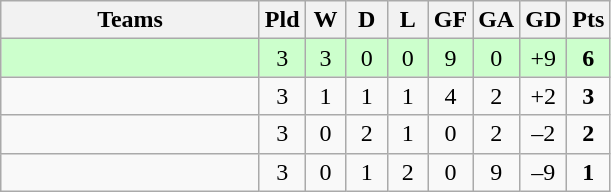<table class="wikitable" style="text-align: center;">
<tr>
<th width=165>Teams</th>
<th width=20>Pld</th>
<th width=20>W</th>
<th width=20>D</th>
<th width=20>L</th>
<th width=20>GF</th>
<th width=20>GA</th>
<th width=20>GD</th>
<th width=20>Pts</th>
</tr>
<tr align=center style="background:#ccffcc;">
<td style="text-align:left;"></td>
<td>3</td>
<td>3</td>
<td>0</td>
<td>0</td>
<td>9</td>
<td>0</td>
<td>+9</td>
<td><strong>6</strong></td>
</tr>
<tr align=center>
<td style="text-align:left;"></td>
<td>3</td>
<td>1</td>
<td>1</td>
<td>1</td>
<td>4</td>
<td>2</td>
<td>+2</td>
<td><strong>3</strong></td>
</tr>
<tr align=center>
<td style="text-align:left;"></td>
<td>3</td>
<td>0</td>
<td>2</td>
<td>1</td>
<td>0</td>
<td>2</td>
<td>–2</td>
<td><strong>2</strong></td>
</tr>
<tr align=center>
<td style="text-align:left;"></td>
<td>3</td>
<td>0</td>
<td>1</td>
<td>2</td>
<td>0</td>
<td>9</td>
<td>–9</td>
<td><strong>1</strong></td>
</tr>
</table>
